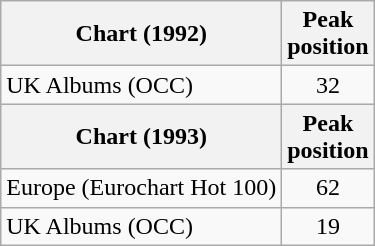<table class="wikitable">
<tr>
<th align="left">Chart (1992)</th>
<th align="left">Peak<br>position</th>
</tr>
<tr>
<td align="left">UK Albums (OCC)</td>
<td style="text-align:center;">32</td>
</tr>
<tr>
<th align="left">Chart (1993)</th>
<th align="left">Peak<br>position</th>
</tr>
<tr>
<td align="left">Europe (Eurochart Hot 100)</td>
<td align=center>62</td>
</tr>
<tr>
<td align="left">UK Albums (OCC)</td>
<td style="text-align:center;">19</td>
</tr>
</table>
